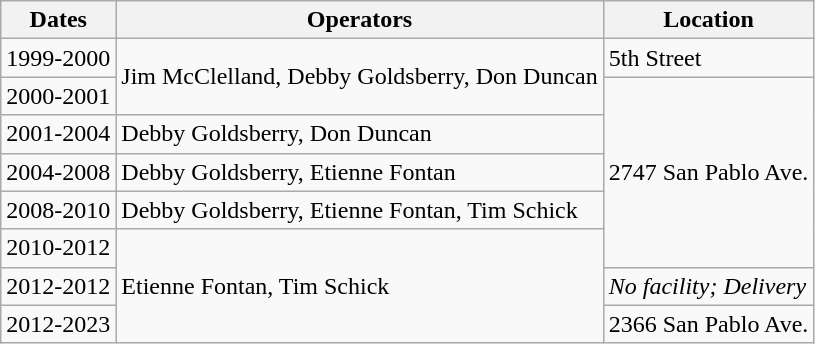<table class="wikitable mw-collapsible mw-collapsed">
<tr>
<th>Dates</th>
<th>Operators</th>
<th>Location</th>
</tr>
<tr>
<td>1999-2000</td>
<td rowspan="2">Jim McClelland, Debby Goldsberry, Don Duncan</td>
<td>5th Street</td>
</tr>
<tr>
<td>2000-2001</td>
<td rowspan="5">2747 San Pablo Ave.</td>
</tr>
<tr>
<td>2001-2004</td>
<td>Debby Goldsberry, Don Duncan</td>
</tr>
<tr>
<td>2004-2008</td>
<td>Debby Goldsberry, Etienne Fontan</td>
</tr>
<tr>
<td>2008-2010</td>
<td>Debby Goldsberry, Etienne Fontan, Tim Schick</td>
</tr>
<tr>
<td>2010-2012</td>
<td rowspan="3">Etienne Fontan, Tim Schick</td>
</tr>
<tr>
<td>2012-2012</td>
<td><em>No facility; Delivery</em></td>
</tr>
<tr>
<td>2012-2023</td>
<td>2366 San Pablo Ave.</td>
</tr>
</table>
